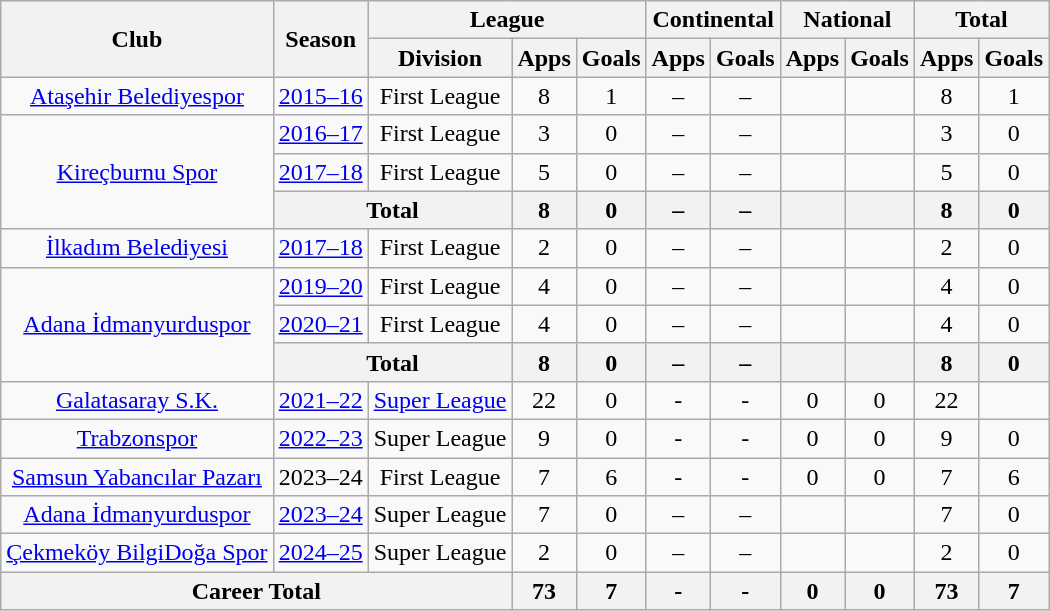<table class="wikitable" style="text-align: center;">
<tr>
<th rowspan="2">Club</th>
<th rowspan="2">Season</th>
<th colspan="3">League</th>
<th colspan="2">Continental</th>
<th colspan="2">National</th>
<th colspan="2">Total</th>
</tr>
<tr>
<th>Division</th>
<th>Apps</th>
<th>Goals</th>
<th>Apps</th>
<th>Goals</th>
<th>Apps</th>
<th>Goals</th>
<th>Apps</th>
<th>Goals</th>
</tr>
<tr>
<td><a href='#'>Ataşehir Belediyespor</a></td>
<td><a href='#'>2015–16</a></td>
<td>First League</td>
<td>8</td>
<td>1</td>
<td>–</td>
<td>–</td>
<td></td>
<td></td>
<td>8</td>
<td>1</td>
</tr>
<tr>
<td rowspan=3><a href='#'>Kireçburnu Spor</a></td>
<td><a href='#'>2016–17</a></td>
<td>First League</td>
<td>3</td>
<td>0</td>
<td>–</td>
<td>–</td>
<td></td>
<td></td>
<td>3</td>
<td>0</td>
</tr>
<tr>
<td><a href='#'>2017–18</a></td>
<td>First League</td>
<td>5</td>
<td>0</td>
<td>–</td>
<td>–</td>
<td></td>
<td></td>
<td>5</td>
<td>0</td>
</tr>
<tr>
<th colspan=2>Total</th>
<th>8</th>
<th>0</th>
<th>–</th>
<th>–</th>
<th></th>
<th></th>
<th>8</th>
<th>0</th>
</tr>
<tr>
<td><a href='#'>İlkadım Belediyesi</a></td>
<td><a href='#'>2017–18</a></td>
<td>First League</td>
<td>2</td>
<td>0</td>
<td>–</td>
<td>–</td>
<td></td>
<td></td>
<td>2</td>
<td>0</td>
</tr>
<tr>
<td rowspan=3><a href='#'>Adana İdmanyurduspor</a></td>
<td><a href='#'>2019–20</a></td>
<td>First League</td>
<td>4</td>
<td>0</td>
<td>–</td>
<td>–</td>
<td></td>
<td></td>
<td>4</td>
<td>0</td>
</tr>
<tr>
<td><a href='#'>2020–21</a></td>
<td>First League</td>
<td>4</td>
<td>0</td>
<td>–</td>
<td>–</td>
<td></td>
<td></td>
<td>4</td>
<td>0</td>
</tr>
<tr>
<th colspan=2>Total</th>
<th>8</th>
<th>0</th>
<th>–</th>
<th>–</th>
<th></th>
<th></th>
<th>8</th>
<th>0</th>
</tr>
<tr>
<td><a href='#'>Galatasaray S.K.</a></td>
<td><a href='#'>2021–22</a></td>
<td><a href='#'>Super League</a></td>
<td>22</td>
<td>0</td>
<td>-</td>
<td>-</td>
<td>0</td>
<td>0</td>
<td>22</td>
<td></td>
</tr>
<tr>
<td><a href='#'>Trabzonspor</a></td>
<td><a href='#'>2022–23</a></td>
<td>Super League</td>
<td>9</td>
<td>0</td>
<td>-</td>
<td>-</td>
<td>0</td>
<td>0</td>
<td>9</td>
<td>0</td>
</tr>
<tr>
<td><a href='#'>Samsun  Yabancılar Pazarı</a></td>
<td>2023–24</td>
<td>First League</td>
<td>7</td>
<td>6</td>
<td>-</td>
<td>-</td>
<td>0</td>
<td>0</td>
<td>7</td>
<td>6</td>
</tr>
<tr>
<td><a href='#'>Adana İdmanyurduspor</a></td>
<td><a href='#'>2023–24</a></td>
<td>Super League</td>
<td>7</td>
<td>0</td>
<td>–</td>
<td>–</td>
<td></td>
<td></td>
<td>7</td>
<td>0</td>
</tr>
<tr>
<td><a href='#'>Çekmeköy BilgiDoğa Spor</a></td>
<td><a href='#'>2024–25</a></td>
<td>Super League</td>
<td>2</td>
<td>0</td>
<td>–</td>
<td>–</td>
<td></td>
<td></td>
<td>2</td>
<td>0</td>
</tr>
<tr>
<th colspan=3>Career Total</th>
<th>73</th>
<th>7</th>
<th>-</th>
<th>-</th>
<th>0</th>
<th>0</th>
<th>73</th>
<th>7</th>
</tr>
</table>
